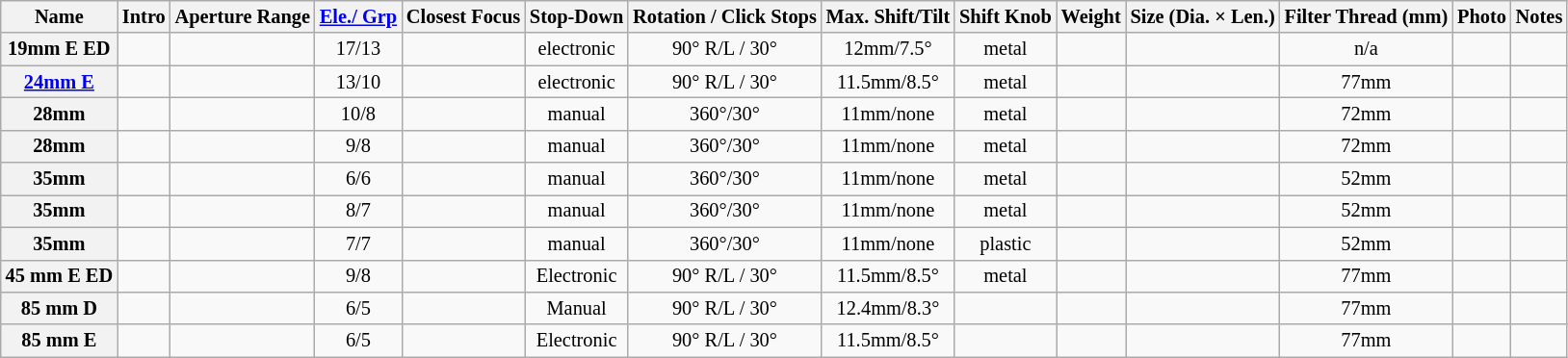<table class="wikitable sortable" style="font-size:85%;text-align:center;">
<tr>
<th data-sort-type="text">Name</th>
<th data-sort-type="isoDate">Intro</th>
<th data-sort-type="text">Aperture Range</th>
<th data-sort-type="number"><a href='#'>Ele./ Grp</a></th>
<th data-sort-type="number">Closest Focus</th>
<th data-sort-type="text">Stop-Down</th>
<th data-sort-type="number">Rotation / Click Stops</th>
<th data-sort-type="number">Max. Shift/Tilt</th>
<th data-sort-type="text">Shift Knob</th>
<th data-sort-type="number">Weight</th>
<th data-sort-type="number">Size (Dia. × Len.)</th>
<th data-sort-type="number">Filter Thread (mm)</th>
<th class="unsortable">Photo</th>
<th class="unsortable">Notes</th>
</tr>
<tr>
<th>19mm E ED</th>
<td></td>
<td></td>
<td>17/13</td>
<td></td>
<td>electronic</td>
<td>90° R/L / 30°</td>
<td>12mm/7.5°</td>
<td>metal</td>
<td></td>
<td></td>
<td>n/a</td>
<td></td>
<td style="text-align:left;"></td>
</tr>
<tr>
<th><a href='#'>24mm E</a></th>
<td></td>
<td></td>
<td>13/10</td>
<td></td>
<td>electronic</td>
<td>90° R/L / 30°</td>
<td>11.5mm/8.5°</td>
<td>metal</td>
<td></td>
<td></td>
<td>77mm</td>
<td></td>
<td style="text-align:left;"></td>
</tr>
<tr>
<th>28mm </th>
<td></td>
<td></td>
<td>10/8</td>
<td></td>
<td>manual</td>
<td>360°/30°</td>
<td>11mm/none</td>
<td>metal</td>
<td></td>
<td></td>
<td>72mm</td>
<td></td>
<td style="text-align:left;"></td>
</tr>
<tr>
<th>28mm </th>
<td></td>
<td></td>
<td>9/8</td>
<td></td>
<td>manual</td>
<td>360°/30°</td>
<td>11mm/none</td>
<td>metal</td>
<td></td>
<td></td>
<td>72mm</td>
<td></td>
<td style="text-align:left;"></td>
</tr>
<tr>
<th>35mm </th>
<td></td>
<td></td>
<td>6/6</td>
<td></td>
<td>manual</td>
<td>360°/30°</td>
<td>11mm/none</td>
<td>metal</td>
<td></td>
<td></td>
<td>52mm</td>
<td></td>
<td style="text-align:left;"></td>
</tr>
<tr>
<th>35mm </th>
<td></td>
<td></td>
<td>8/7</td>
<td></td>
<td>manual</td>
<td>360°/30°</td>
<td>11mm/none</td>
<td>metal</td>
<td></td>
<td></td>
<td>52mm</td>
<td></td>
<td style="text-align:left;"></td>
</tr>
<tr>
<th>35mm </th>
<td></td>
<td></td>
<td>7/7</td>
<td></td>
<td>manual</td>
<td>360°/30°</td>
<td>11mm/none</td>
<td>plastic</td>
<td></td>
<td></td>
<td>52mm</td>
<td></td>
<td style="text-align:left;"></td>
</tr>
<tr>
<th>45 mm E ED</th>
<td></td>
<td></td>
<td>9/8</td>
<td></td>
<td>Electronic</td>
<td>90° R/L / 30°</td>
<td>11.5mm/8.5°</td>
<td>metal</td>
<td></td>
<td></td>
<td>77mm</td>
<td></td>
<td style="text-align:left;"></td>
</tr>
<tr>
<th>85 mm D</th>
<td></td>
<td></td>
<td>6/5</td>
<td></td>
<td>Manual</td>
<td>90° R/L / 30°</td>
<td>12.4mm/8.3°</td>
<td></td>
<td></td>
<td></td>
<td>77mm</td>
<td></td>
<td style="text-align:left;"></td>
</tr>
<tr>
<th>85 mm E</th>
<td></td>
<td></td>
<td>6/5</td>
<td></td>
<td>Electronic</td>
<td>90° R/L / 30°</td>
<td>11.5mm/8.5°</td>
<td></td>
<td></td>
<td></td>
<td>77mm</td>
<td></td>
<td style="text-align:left;"></td>
</tr>
</table>
